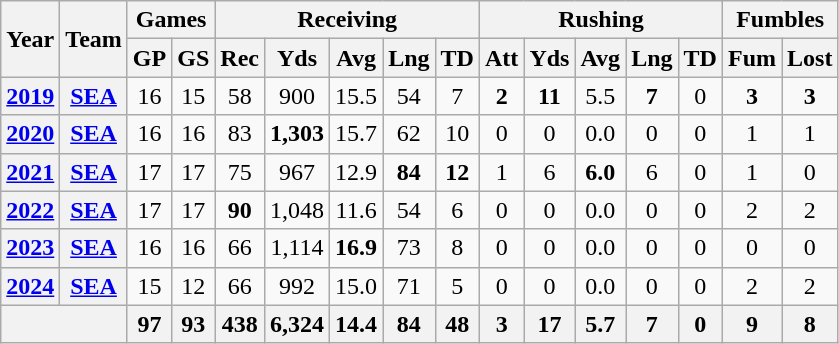<table class=wikitable style="text-align:center;">
<tr>
<th rowspan="2">Year</th>
<th rowspan="2">Team</th>
<th colspan="2">Games</th>
<th colspan="5">Receiving</th>
<th colspan="5">Rushing</th>
<th colspan="2">Fumbles</th>
</tr>
<tr>
<th>GP</th>
<th>GS</th>
<th>Rec</th>
<th>Yds</th>
<th>Avg</th>
<th>Lng</th>
<th>TD</th>
<th>Att</th>
<th>Yds</th>
<th>Avg</th>
<th>Lng</th>
<th>TD</th>
<th>Fum</th>
<th>Lost</th>
</tr>
<tr>
<th><a href='#'>2019</a></th>
<th><a href='#'>SEA</a></th>
<td>16</td>
<td>15</td>
<td>58</td>
<td>900</td>
<td>15.5</td>
<td>54</td>
<td>7</td>
<td><strong>2</strong></td>
<td><strong>11</strong></td>
<td>5.5</td>
<td><strong>7</strong></td>
<td>0</td>
<td><strong>3</strong></td>
<td><strong>3</strong></td>
</tr>
<tr>
<th><a href='#'>2020</a></th>
<th><a href='#'>SEA</a></th>
<td>16</td>
<td>16</td>
<td>83</td>
<td><strong>1,303</strong></td>
<td>15.7</td>
<td>62</td>
<td>10</td>
<td>0</td>
<td>0</td>
<td>0.0</td>
<td>0</td>
<td>0</td>
<td>1</td>
<td>1</td>
</tr>
<tr>
<th><a href='#'>2021</a></th>
<th><a href='#'>SEA</a></th>
<td>17</td>
<td>17</td>
<td>75</td>
<td>967</td>
<td>12.9</td>
<td><strong>84</strong></td>
<td><strong>12</strong></td>
<td>1</td>
<td>6</td>
<td><strong>6.0</strong></td>
<td>6</td>
<td>0</td>
<td>1</td>
<td>0</td>
</tr>
<tr>
<th><a href='#'>2022</a></th>
<th><a href='#'>SEA</a></th>
<td>17</td>
<td>17</td>
<td><strong>90</strong></td>
<td>1,048</td>
<td>11.6</td>
<td>54</td>
<td>6</td>
<td>0</td>
<td>0</td>
<td>0.0</td>
<td>0</td>
<td>0</td>
<td>2</td>
<td>2</td>
</tr>
<tr>
<th><a href='#'>2023</a></th>
<th><a href='#'>SEA</a></th>
<td>16</td>
<td>16</td>
<td>66</td>
<td>1,114</td>
<td><strong>16.9</strong></td>
<td>73</td>
<td>8</td>
<td>0</td>
<td>0</td>
<td>0.0</td>
<td>0</td>
<td>0</td>
<td>0</td>
<td>0</td>
</tr>
<tr>
<th><a href='#'>2024</a></th>
<th><a href='#'>SEA</a></th>
<td>15</td>
<td>12</td>
<td>66</td>
<td>992</td>
<td>15.0</td>
<td>71</td>
<td>5</td>
<td>0</td>
<td>0</td>
<td>0.0</td>
<td>0</td>
<td>0</td>
<td>2</td>
<td>2</td>
</tr>
<tr>
<th colspan="2"></th>
<th>97</th>
<th>93</th>
<th>438</th>
<th>6,324</th>
<th>14.4</th>
<th>84</th>
<th>48</th>
<th>3</th>
<th>17</th>
<th>5.7</th>
<th>7</th>
<th>0</th>
<th>9</th>
<th>8</th>
</tr>
</table>
